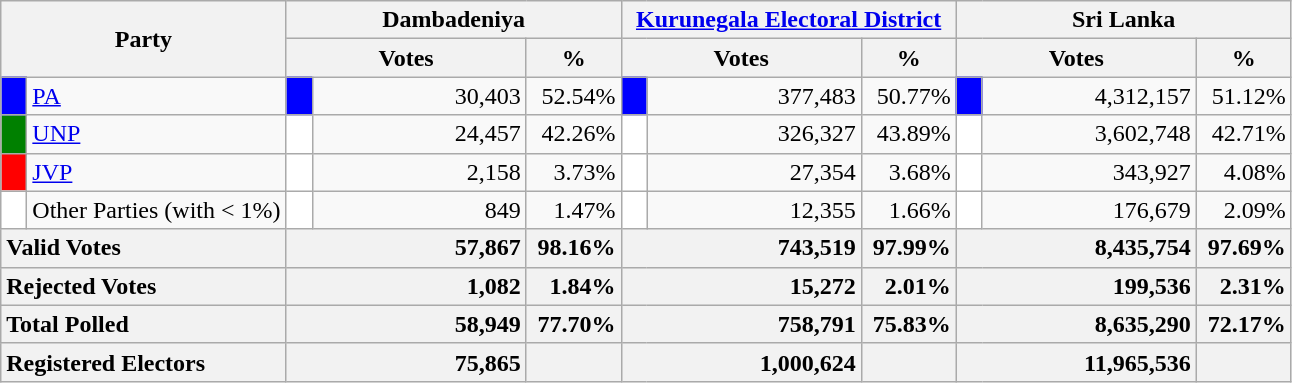<table class="wikitable">
<tr>
<th colspan="2" width="144px"rowspan="2">Party</th>
<th colspan="3" width="216px">Dambadeniya</th>
<th colspan="3" width="216px"><a href='#'>Kurunegala Electoral District</a></th>
<th colspan="3" width="216px">Sri Lanka</th>
</tr>
<tr>
<th colspan="2" width="144px">Votes</th>
<th>%</th>
<th colspan="2" width="144px">Votes</th>
<th>%</th>
<th colspan="2" width="144px">Votes</th>
<th>%</th>
</tr>
<tr>
<td style="background-color:blue;" width="10px"></td>
<td style="text-align:left;"><a href='#'>PA</a></td>
<td style="background-color:blue;" width="10px"></td>
<td style="text-align:right;">30,403</td>
<td style="text-align:right;">52.54%</td>
<td style="background-color:blue;" width="10px"></td>
<td style="text-align:right;">377,483</td>
<td style="text-align:right;">50.77%</td>
<td style="background-color:blue;" width="10px"></td>
<td style="text-align:right;">4,312,157</td>
<td style="text-align:right;">51.12%</td>
</tr>
<tr>
<td style="background-color:green;" width="10px"></td>
<td style="text-align:left;"><a href='#'>UNP</a></td>
<td style="background-color:white;" width="10px"></td>
<td style="text-align:right;">24,457</td>
<td style="text-align:right;">42.26%</td>
<td style="background-color:white;" width="10px"></td>
<td style="text-align:right;">326,327</td>
<td style="text-align:right;">43.89%</td>
<td style="background-color:white;" width="10px"></td>
<td style="text-align:right;">3,602,748</td>
<td style="text-align:right;">42.71%</td>
</tr>
<tr>
<td style="background-color:red;" width="10px"></td>
<td style="text-align:left;"><a href='#'>JVP</a></td>
<td style="background-color:white;" width="10px"></td>
<td style="text-align:right;">2,158</td>
<td style="text-align:right;">3.73%</td>
<td style="background-color:white;" width="10px"></td>
<td style="text-align:right;">27,354</td>
<td style="text-align:right;">3.68%</td>
<td style="background-color:white;" width="10px"></td>
<td style="text-align:right;">343,927</td>
<td style="text-align:right;">4.08%</td>
</tr>
<tr>
<td style="background-color:white;" width="10px"></td>
<td style="text-align:left;">Other Parties (with < 1%)</td>
<td style="background-color:white;" width="10px"></td>
<td style="text-align:right;">849</td>
<td style="text-align:right;">1.47%</td>
<td style="background-color:white;" width="10px"></td>
<td style="text-align:right;">12,355</td>
<td style="text-align:right;">1.66%</td>
<td style="background-color:white;" width="10px"></td>
<td style="text-align:right;">176,679</td>
<td style="text-align:right;">2.09%</td>
</tr>
<tr>
<th colspan="2" width="144px"style="text-align:left;">Valid Votes</th>
<th style="text-align:right;"colspan="2" width="144px">57,867</th>
<th style="text-align:right;">98.16%</th>
<th style="text-align:right;"colspan="2" width="144px">743,519</th>
<th style="text-align:right;">97.99%</th>
<th style="text-align:right;"colspan="2" width="144px">8,435,754</th>
<th style="text-align:right;">97.69%</th>
</tr>
<tr>
<th colspan="2" width="144px"style="text-align:left;">Rejected Votes</th>
<th style="text-align:right;"colspan="2" width="144px">1,082</th>
<th style="text-align:right;">1.84%</th>
<th style="text-align:right;"colspan="2" width="144px">15,272</th>
<th style="text-align:right;">2.01%</th>
<th style="text-align:right;"colspan="2" width="144px">199,536</th>
<th style="text-align:right;">2.31%</th>
</tr>
<tr>
<th colspan="2" width="144px"style="text-align:left;">Total Polled</th>
<th style="text-align:right;"colspan="2" width="144px">58,949</th>
<th style="text-align:right;">77.70%</th>
<th style="text-align:right;"colspan="2" width="144px">758,791</th>
<th style="text-align:right;">75.83%</th>
<th style="text-align:right;"colspan="2" width="144px">8,635,290</th>
<th style="text-align:right;">72.17%</th>
</tr>
<tr>
<th colspan="2" width="144px"style="text-align:left;">Registered Electors</th>
<th style="text-align:right;"colspan="2" width="144px">75,865</th>
<th></th>
<th style="text-align:right;"colspan="2" width="144px">1,000,624</th>
<th></th>
<th style="text-align:right;"colspan="2" width="144px">11,965,536</th>
<th></th>
</tr>
</table>
